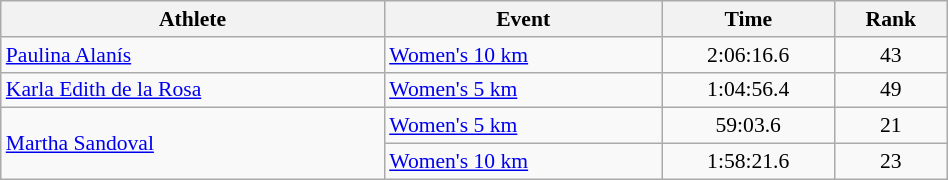<table class="wikitable" style="text-align:center; font-size:90%; width:50%;">
<tr>
<th>Athlete</th>
<th>Event</th>
<th>Time</th>
<th>Rank</th>
</tr>
<tr>
<td align=left><a href='#'>Paulina Alanís</a></td>
<td align=left><a href='#'>Women's 10 km</a></td>
<td>2:06:16.6</td>
<td>43</td>
</tr>
<tr>
<td align=left><a href='#'>Karla Edith de la Rosa</a></td>
<td align=left><a href='#'>Women's 5 km</a></td>
<td>1:04:56.4</td>
<td>49</td>
</tr>
<tr>
<td align=left rowspan=2><a href='#'>Martha Sandoval</a></td>
<td align=left><a href='#'>Women's 5 km</a></td>
<td>59:03.6</td>
<td>21</td>
</tr>
<tr>
<td align=left><a href='#'>Women's 10 km</a></td>
<td>1:58:21.6</td>
<td>23</td>
</tr>
</table>
